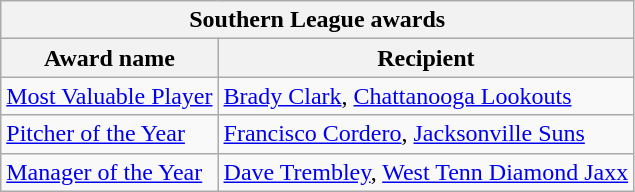<table class="wikitable">
<tr>
<th colspan="2">Southern League awards</th>
</tr>
<tr>
<th>Award name</th>
<th>Recipient</th>
</tr>
<tr>
<td><a href='#'>Most Valuable Player</a></td>
<td><a href='#'>Brady Clark</a>, <a href='#'>Chattanooga Lookouts</a></td>
</tr>
<tr>
<td><a href='#'>Pitcher of the Year</a></td>
<td><a href='#'>Francisco Cordero</a>, <a href='#'>Jacksonville Suns</a></td>
</tr>
<tr>
<td><a href='#'>Manager of the Year</a></td>
<td><a href='#'>Dave Trembley</a>, <a href='#'>West Tenn Diamond Jaxx</a></td>
</tr>
</table>
